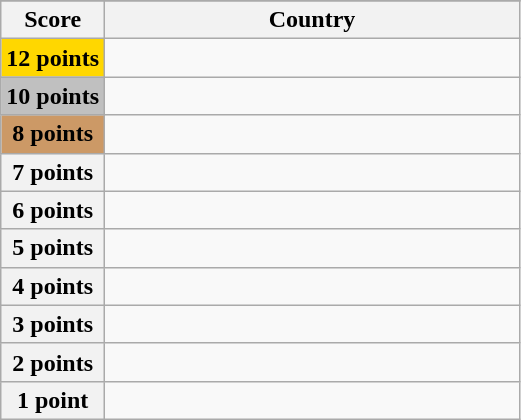<table class="wikitable">
<tr>
</tr>
<tr>
<th scope="col" width="20%">Score</th>
<th scope="col">Country</th>
</tr>
<tr>
<th scope="row" style="background:gold">12 points</th>
<td></td>
</tr>
<tr>
<th scope="row" style="background:silver">10 points</th>
<td></td>
</tr>
<tr>
<th scope="row" style="background:#CC9966">8 points</th>
<td></td>
</tr>
<tr>
<th scope="row">7 points</th>
<td></td>
</tr>
<tr>
<th scope="row">6 points</th>
<td></td>
</tr>
<tr>
<th scope="row">5 points</th>
<td></td>
</tr>
<tr>
<th scope="row">4 points</th>
<td></td>
</tr>
<tr>
<th scope="row">3 points</th>
<td></td>
</tr>
<tr>
<th scope="row">2 points</th>
<td></td>
</tr>
<tr>
<th scope="row">1 point</th>
<td></td>
</tr>
</table>
